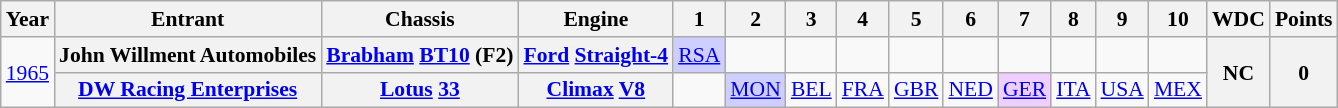<table class="wikitable" style="text-align:center; font-size:90%">
<tr>
<th>Year</th>
<th>Entrant</th>
<th>Chassis</th>
<th>Engine</th>
<th>1</th>
<th>2</th>
<th>3</th>
<th>4</th>
<th>5</th>
<th>6</th>
<th>7</th>
<th>8</th>
<th>9</th>
<th>10</th>
<th>WDC</th>
<th>Points</th>
</tr>
<tr>
<td rowspan=2><a href='#'>1965</a></td>
<th>John Willment Automobiles</th>
<th><a href='#'>Brabham</a> <a href='#'>BT10</a> (F2)</th>
<th><a href='#'>Ford</a> <a href='#'>Straight-4</a></th>
<td style="background:#CFCFFF;"><a href='#'>RSA</a><br></td>
<td></td>
<td></td>
<td></td>
<td></td>
<td></td>
<td></td>
<td></td>
<td></td>
<td></td>
<th rowspan=2>NC</th>
<th rowspan=2>0</th>
</tr>
<tr>
<th><a href='#'>DW Racing Enterprises</a></th>
<th><a href='#'>Lotus</a> <a href='#'>33</a></th>
<th><a href='#'>Climax</a> <a href='#'>V8</a></th>
<td></td>
<td style="background:#CFCFFF;"><a href='#'>MON</a><br></td>
<td><a href='#'>BEL</a></td>
<td><a href='#'>FRA</a></td>
<td><a href='#'>GBR</a></td>
<td><a href='#'>NED</a></td>
<td style="background:#EFCFFF;"><a href='#'>GER</a><br></td>
<td><a href='#'>ITA</a></td>
<td><a href='#'>USA</a></td>
<td><a href='#'>MEX</a></td>
</tr>
</table>
